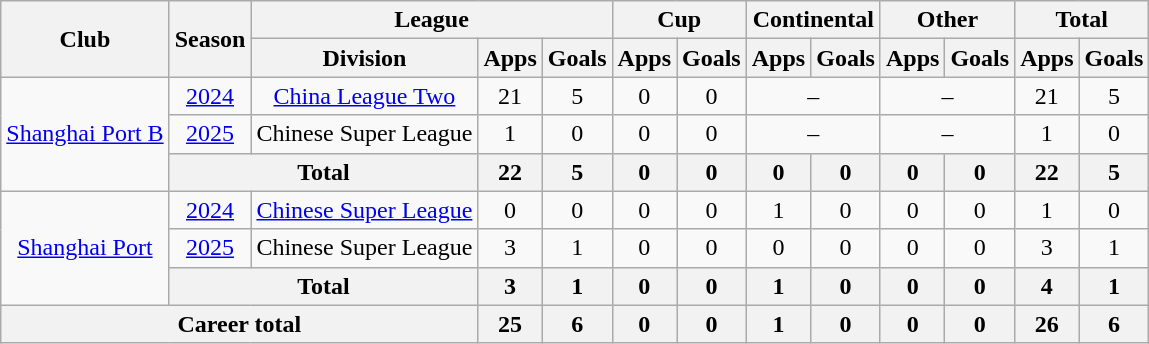<table class="wikitable" style="text-align: center">
<tr>
<th rowspan="2">Club</th>
<th rowspan="2">Season</th>
<th colspan="3">League</th>
<th colspan="2">Cup</th>
<th colspan="2">Continental</th>
<th colspan="2">Other</th>
<th colspan="2">Total</th>
</tr>
<tr>
<th>Division</th>
<th>Apps</th>
<th>Goals</th>
<th>Apps</th>
<th>Goals</th>
<th>Apps</th>
<th>Goals</th>
<th>Apps</th>
<th>Goals</th>
<th>Apps</th>
<th>Goals</th>
</tr>
<tr>
<td rowspan="3"><a href='#'>Shanghai Port B</a></td>
<td><a href='#'>2024</a></td>
<td><a href='#'>China League Two</a></td>
<td>21</td>
<td>5</td>
<td>0</td>
<td>0</td>
<td colspan="2">–</td>
<td colspan="2">–</td>
<td>21</td>
<td>5</td>
</tr>
<tr>
<td><a href='#'>2025</a></td>
<td>Chinese Super League</td>
<td>1</td>
<td>0</td>
<td>0</td>
<td>0</td>
<td colspan="2">–</td>
<td colspan="2">–</td>
<td>1</td>
<td>0</td>
</tr>
<tr>
<th colspan=2>Total</th>
<th>22</th>
<th>5</th>
<th>0</th>
<th>0</th>
<th>0</th>
<th>0</th>
<th>0</th>
<th>0</th>
<th>22</th>
<th>5</th>
</tr>
<tr>
<td rowspan="3"><a href='#'>Shanghai Port</a></td>
<td><a href='#'>2024</a></td>
<td><a href='#'>Chinese Super League</a></td>
<td>0</td>
<td>0</td>
<td>0</td>
<td>0</td>
<td>1</td>
<td>0</td>
<td>0</td>
<td>0</td>
<td>1</td>
<td>0</td>
</tr>
<tr>
<td><a href='#'>2025</a></td>
<td>Chinese Super League</td>
<td>3</td>
<td>1</td>
<td>0</td>
<td>0</td>
<td>0</td>
<td>0</td>
<td>0</td>
<td>0</td>
<td>3</td>
<td>1</td>
</tr>
<tr>
<th colspan=2>Total</th>
<th>3</th>
<th>1</th>
<th>0</th>
<th>0</th>
<th>1</th>
<th>0</th>
<th>0</th>
<th>0</th>
<th>4</th>
<th>1</th>
</tr>
<tr>
<th colspan=3>Career total</th>
<th>25</th>
<th>6</th>
<th>0</th>
<th>0</th>
<th>1</th>
<th>0</th>
<th>0</th>
<th>0</th>
<th>26</th>
<th>6</th>
</tr>
</table>
